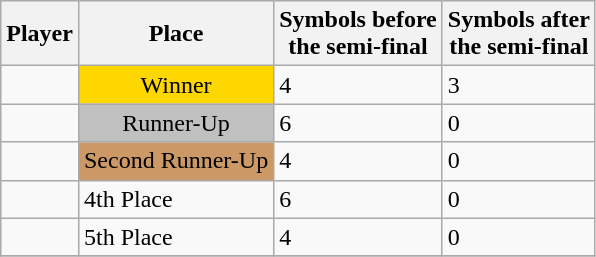<table class="wikitable sortable">
<tr>
<th>Player</th>
<th>Place</th>
<th>Symbols before <br> the semi-final</th>
<th>Symbols after<br> the semi-final</th>
</tr>
<tr>
<td></td>
<td style="background: gold; color: black; text-align: center;">Winner</td>
<td>4</td>
<td>3</td>
</tr>
<tr>
<td></td>
<td style="background: silver; color: black; text-align: center;">Runner-Up</td>
<td>6</td>
<td>0</td>
</tr>
<tr>
<td></td>
<td style="background: #cc9966; color: black; text-align: center;">Second Runner-Up</td>
<td>4</td>
<td>0</td>
</tr>
<tr>
<td></td>
<td>4th Place</td>
<td>6</td>
<td>0</td>
</tr>
<tr>
<td></td>
<td>5th Place</td>
<td>4</td>
<td>0</td>
</tr>
<tr>
</tr>
</table>
